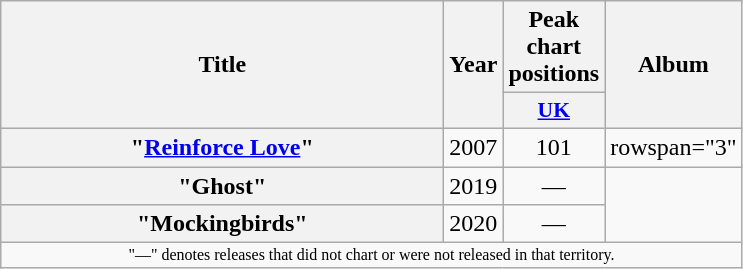<table class="wikitable plainrowheaders" style="text-align:center;">
<tr>
<th scope="col" rowspan="2" style="width:18em;">Title</th>
<th scope="col" rowspan="2">Year</th>
<th scope="col" colspan="1">Peak chart positions</th>
<th scope="col" rowspan="2">Album</th>
</tr>
<tr>
<th scope="col" style="width:3em;font-size:90%;"><a href='#'>UK</a><br></th>
</tr>
<tr>
<th scope="row">"<a href='#'>Reinforce Love</a>"</th>
<td>2007</td>
<td>101</td>
<td>rowspan="3" </td>
</tr>
<tr>
<th scope="row">"Ghost"</th>
<td>2019</td>
<td>—</td>
</tr>
<tr>
<th scope="row">"Mockingbirds"</th>
<td>2020</td>
<td>—</td>
</tr>
<tr>
<td colspan="15" style="text-align:center; font-size:8pt;">"—" denotes releases that did not chart or were not released in that territory.</td>
</tr>
</table>
